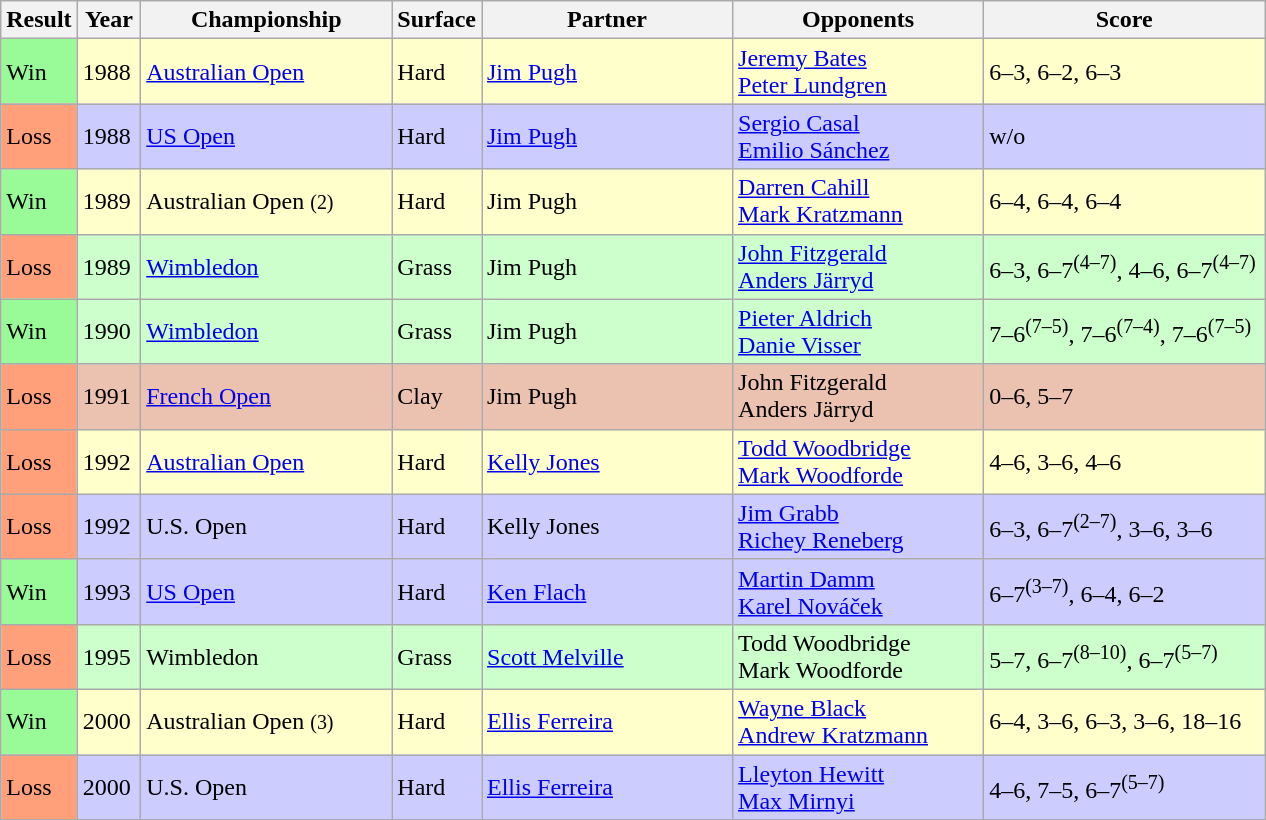<table class="sortable wikitable">
<tr>
<th style="width:40px">Result</th>
<th style="width:35px">Year</th>
<th style="width:160px">Championship</th>
<th style="width:50px">Surface</th>
<th style="width:160px">Partner</th>
<th style="width:160px">Opponents</th>
<th style="width:180px" class="unsortable">Score</th>
</tr>
<tr style="background:#ffffcc;">
<td style="background:#98fb98;">Win</td>
<td>1988</td>
<td><a href='#'>Australian Open</a></td>
<td>Hard</td>
<td> <a href='#'>Jim Pugh</a></td>
<td> <a href='#'>Jeremy Bates</a><br> <a href='#'>Peter Lundgren</a></td>
<td>6–3, 6–2, 6–3</td>
</tr>
<tr style="background:#ccccff;">
<td style="background:#ffa07a;">Loss</td>
<td>1988</td>
<td><a href='#'>US Open</a></td>
<td>Hard</td>
<td> <a href='#'>Jim Pugh</a></td>
<td> <a href='#'>Sergio Casal</a> <br>  <a href='#'>Emilio Sánchez</a></td>
<td>w/o</td>
</tr>
<tr style="background:#ffffcc;">
<td style="background:#98fb98;">Win</td>
<td>1989</td>
<td>Australian Open <small>(2) </small></td>
<td>Hard</td>
<td> Jim Pugh</td>
<td> <a href='#'>Darren Cahill</a><br> <a href='#'>Mark Kratzmann</a></td>
<td>6–4, 6–4, 6–4</td>
</tr>
<tr style="background:#ccffcc;">
<td style="background:#ffa07a;">Loss</td>
<td>1989</td>
<td><a href='#'>Wimbledon</a></td>
<td>Grass</td>
<td> Jim Pugh</td>
<td> <a href='#'>John Fitzgerald</a> <br>  <a href='#'>Anders Järryd</a></td>
<td>6–3, 6–7<sup>(4–7)</sup>, 4–6, 6–7<sup>(4–7)</sup></td>
</tr>
<tr style="background:#ccffcc;">
<td style="background:#98fb98;">Win</td>
<td>1990</td>
<td><a href='#'>Wimbledon</a></td>
<td>Grass</td>
<td> Jim Pugh</td>
<td> <a href='#'>Pieter Aldrich</a><br> <a href='#'>Danie Visser</a></td>
<td>7–6<sup>(7–5)</sup>, 7–6<sup>(7–4)</sup>, 7–6<sup>(7–5)</sup></td>
</tr>
<tr style="background:#ebc2af;">
<td style="background:#ffa07a;">Loss</td>
<td>1991</td>
<td><a href='#'>French Open</a></td>
<td>Clay</td>
<td> Jim Pugh</td>
<td> John Fitzgerald <br>  Anders Järryd</td>
<td>0–6, 5–7</td>
</tr>
<tr style="background:#ffffcc;">
<td style="background:#ffa07a;">Loss</td>
<td>1992</td>
<td><a href='#'>Australian Open</a></td>
<td>Hard</td>
<td> <a href='#'>Kelly Jones</a></td>
<td> <a href='#'>Todd Woodbridge</a> <br>  <a href='#'>Mark Woodforde</a></td>
<td>4–6, 3–6, 4–6</td>
</tr>
<tr style="background:#ccccff;">
<td style="background:#ffa07a;">Loss</td>
<td>1992</td>
<td>U.S. Open</td>
<td>Hard</td>
<td> Kelly Jones</td>
<td> <a href='#'>Jim Grabb</a> <br>  <a href='#'>Richey Reneberg</a></td>
<td>6–3, 6–7<sup>(2–7)</sup>, 3–6, 3–6</td>
</tr>
<tr style="background:#ccccff;">
<td style="background:#98fb98;">Win</td>
<td>1993</td>
<td><a href='#'>US Open</a></td>
<td>Hard</td>
<td> <a href='#'>Ken Flach</a></td>
<td> <a href='#'>Martin Damm</a><br> <a href='#'>Karel Nováček</a></td>
<td>6–7<sup>(3–7)</sup>, 6–4, 6–2</td>
</tr>
<tr style="background:#ccffcc;">
<td style="background:#ffa07a;">Loss</td>
<td>1995</td>
<td>Wimbledon</td>
<td>Grass</td>
<td> <a href='#'>Scott Melville</a></td>
<td> Todd Woodbridge <br>  Mark Woodforde</td>
<td>5–7, 6–7<sup>(8–10)</sup>, 6–7<sup>(5–7)</sup></td>
</tr>
<tr style="background:#ffffcc;">
<td style="background:#98fb98;">Win</td>
<td>2000</td>
<td>Australian Open <small>(3) </small></td>
<td>Hard</td>
<td> <a href='#'>Ellis Ferreira</a></td>
<td> <a href='#'>Wayne Black</a><br> <a href='#'>Andrew Kratzmann</a></td>
<td>6–4, 3–6, 6–3, 3–6, 18–16</td>
</tr>
<tr style="background:#ccccff;">
<td style="background:#ffa07a;">Loss</td>
<td>2000</td>
<td>U.S. Open</td>
<td>Hard</td>
<td> <a href='#'>Ellis Ferreira</a></td>
<td> <a href='#'>Lleyton Hewitt</a> <br>  <a href='#'>Max Mirnyi</a></td>
<td>4–6, 7–5, 6–7<sup>(5–7)</sup></td>
</tr>
</table>
